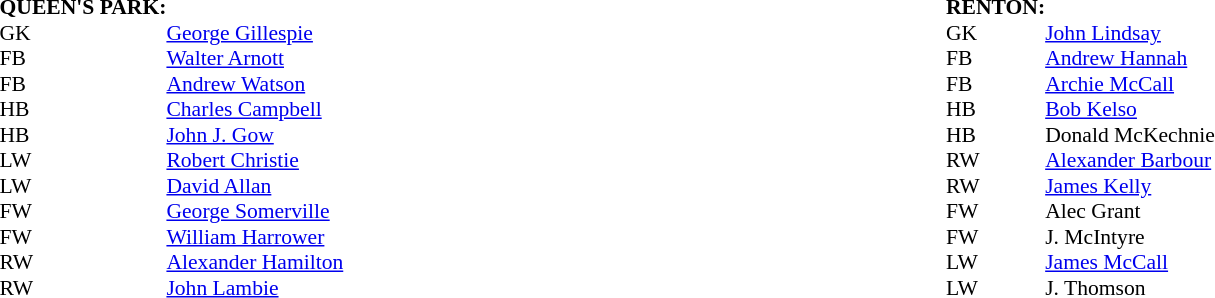<table width="100%">
<tr>
<td valign="top" width="50%"><br><table style="font-size: 90%" cellspacing="0" cellpadding="0">
<tr>
<td colspan="2"><strong>QUEEN'S PARK:</strong></td>
</tr>
<tr>
<td>GK</td>
<td></td>
<td><a href='#'>George Gillespie</a></td>
</tr>
<tr>
<td>FB</td>
<td></td>
<td><a href='#'>Walter Arnott</a></td>
</tr>
<tr>
<td>FB</td>
<td></td>
<td><a href='#'>Andrew Watson</a></td>
</tr>
<tr>
<td>HB</td>
<td></td>
<td><a href='#'>Charles Campbell</a></td>
</tr>
<tr>
<td>HB</td>
<td></td>
<td><a href='#'>John J. Gow</a></td>
</tr>
<tr>
<td>LW</td>
<td></td>
<td><a href='#'>Robert Christie</a></td>
</tr>
<tr>
<td>LW</td>
<td></td>
<td><a href='#'>David Allan</a></td>
</tr>
<tr>
<td>FW</td>
<td></td>
<td><a href='#'>George Somerville</a></td>
</tr>
<tr>
<td>FW</td>
<td></td>
<td><a href='#'>William Harrower</a></td>
</tr>
<tr>
<td>RW</td>
<td></td>
<td><a href='#'>Alexander Hamilton</a></td>
</tr>
<tr>
<td>RW</td>
<td></td>
<td><a href='#'>John Lambie</a></td>
</tr>
<tr>
<td colspan=2></td>
</tr>
<tr>
<td colspan="2"></td>
</tr>
</table>
</td>
<td valign="top" width="50%"><br><table style="font-size: 90%" cellspacing="0" cellpadding="0" align=centre>
<tr>
<td colspan="2"><strong>RENTON:</strong></td>
</tr>
<tr>
<td>GK</td>
<td></td>
<td><a href='#'>John Lindsay</a></td>
</tr>
<tr>
<td>FB</td>
<td></td>
<td><a href='#'>Andrew Hannah</a></td>
</tr>
<tr>
<td>FB</td>
<td></td>
<td><a href='#'>Archie McCall</a></td>
</tr>
<tr>
<td>HB</td>
<td></td>
<td><a href='#'>Bob Kelso</a></td>
</tr>
<tr>
<td>HB</td>
<td></td>
<td>Donald McKechnie</td>
</tr>
<tr>
<td>RW</td>
<td></td>
<td><a href='#'>Alexander Barbour</a></td>
</tr>
<tr>
<td>RW</td>
<td></td>
<td><a href='#'>James Kelly</a></td>
</tr>
<tr>
<td>FW</td>
<td></td>
<td>Alec Grant</td>
</tr>
<tr>
<td>FW</td>
<td></td>
<td>J. McIntyre</td>
</tr>
<tr>
<td>LW</td>
<td></td>
<td><a href='#'>James McCall</a></td>
</tr>
<tr>
<td>LW</td>
<td></td>
<td>J. Thomson</td>
</tr>
<tr>
<td colspan=2></td>
</tr>
<tr>
<td colspan="2"></td>
</tr>
</table>
</td>
</tr>
</table>
